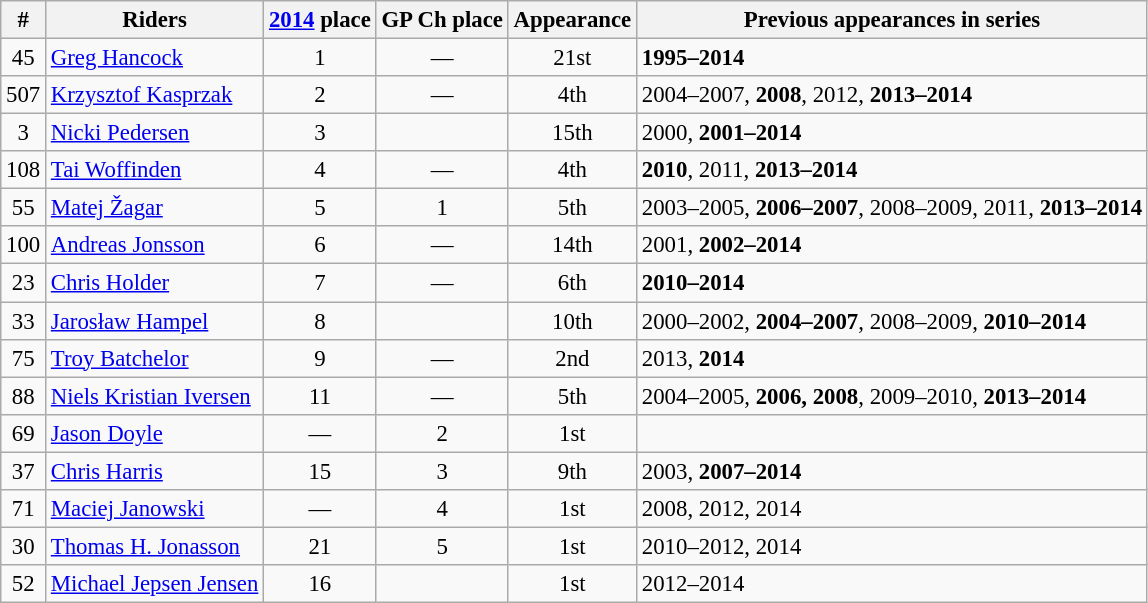<table class="wikitable" style="text-align: center; font-size: 95%">
<tr>
<th>#</th>
<th>Riders</th>
<th><a href='#'>2014</a> place</th>
<th>GP Ch place</th>
<th>Appearance</th>
<th>Previous appearances in series</th>
</tr>
<tr>
<td>45</td>
<td align=left> <a href='#'>Greg Hancock</a></td>
<td>1</td>
<td>—</td>
<td>21st</td>
<td align=left><strong>1995–2014</strong></td>
</tr>
<tr>
<td>507</td>
<td align=left> <a href='#'>Krzysztof Kasprzak</a></td>
<td>2</td>
<td>—</td>
<td>4th</td>
<td align=left>2004–2007, <strong>2008</strong>, 2012, <strong>2013–2014</strong></td>
</tr>
<tr>
<td>3</td>
<td align=left> <a href='#'>Nicki Pedersen</a></td>
<td>3</td>
<td></td>
<td>15th</td>
<td align=left>2000, <strong>2001–2014</strong></td>
</tr>
<tr>
<td>108</td>
<td align=left> <a href='#'>Tai Woffinden</a></td>
<td>4</td>
<td>—</td>
<td>4th</td>
<td align=left><strong>2010</strong>, 2011, <strong>2013–2014</strong></td>
</tr>
<tr>
<td>55</td>
<td align=left> <a href='#'>Matej Žagar</a></td>
<td>5</td>
<td>1</td>
<td>5th</td>
<td align=left>2003–2005, <strong>2006–2007</strong>, 2008–2009, 2011, <strong>2013–2014</strong></td>
</tr>
<tr>
<td>100</td>
<td align=left> <a href='#'>Andreas Jonsson</a></td>
<td>6</td>
<td>—</td>
<td>14th</td>
<td align=left>2001, <strong>2002–2014</strong></td>
</tr>
<tr>
<td>23</td>
<td align=left> <a href='#'>Chris Holder</a></td>
<td>7</td>
<td>—</td>
<td>6th</td>
<td align=left><strong>2010–2014</strong></td>
</tr>
<tr>
<td>33</td>
<td align=left> <a href='#'>Jarosław Hampel</a></td>
<td>8</td>
<td></td>
<td>10th</td>
<td align=left>2000–2002, <strong>2004–2007</strong>, 2008–2009, <strong>2010–2014</strong></td>
</tr>
<tr>
<td>75</td>
<td align=left> <a href='#'>Troy Batchelor</a></td>
<td>9</td>
<td>—</td>
<td>2nd</td>
<td align=left>2013, <strong>2014</strong></td>
</tr>
<tr>
<td>88</td>
<td align=left> <a href='#'>Niels Kristian Iversen</a></td>
<td>11</td>
<td>—</td>
<td>5th</td>
<td align=left>2004–2005, <strong>2006, 2008</strong>, 2009–2010, <strong>2013–2014</strong></td>
</tr>
<tr>
<td>69</td>
<td align=left> <a href='#'>Jason Doyle</a></td>
<td>—</td>
<td>2</td>
<td>1st</td>
<td align=left></td>
</tr>
<tr>
<td>37</td>
<td align=left> <a href='#'>Chris Harris</a></td>
<td>15</td>
<td>3</td>
<td>9th</td>
<td align=left>2003, <strong>2007–2014</strong></td>
</tr>
<tr>
<td>71</td>
<td align=left> <a href='#'>Maciej Janowski</a></td>
<td>—</td>
<td>4</td>
<td>1st</td>
<td align=left>2008, 2012, 2014</td>
</tr>
<tr>
<td>30</td>
<td align=left> <a href='#'>Thomas H. Jonasson</a></td>
<td>21</td>
<td>5</td>
<td>1st</td>
<td align=left>2010–2012, 2014</td>
</tr>
<tr>
<td>52</td>
<td align=left> <a href='#'>Michael Jepsen Jensen</a></td>
<td>16</td>
<td></td>
<td>1st</td>
<td align=left>2012–2014</td>
</tr>
</table>
